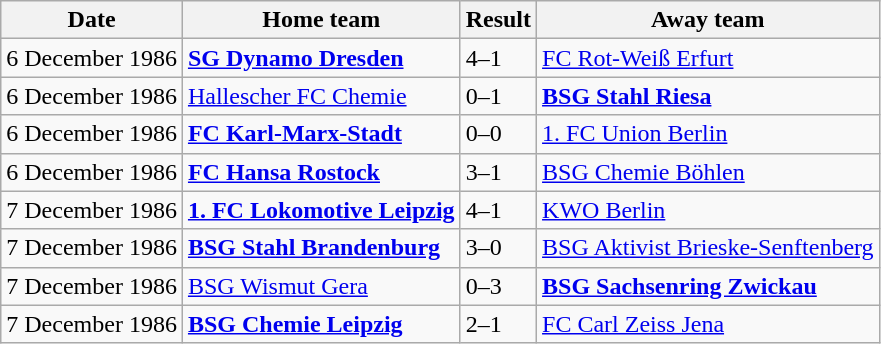<table class="wikitable">
<tr>
<th>Date</th>
<th>Home team</th>
<th>Result</th>
<th>Away team</th>
</tr>
<tr>
<td>6 December 1986</td>
<td><strong><a href='#'>SG Dynamo Dresden</a></strong></td>
<td>4–1</td>
<td><a href='#'>FC Rot-Weiß Erfurt</a></td>
</tr>
<tr>
<td>6 December 1986</td>
<td><a href='#'>Hallescher FC Chemie</a></td>
<td>0–1</td>
<td><strong><a href='#'>BSG Stahl Riesa</a></strong></td>
</tr>
<tr>
<td>6 December 1986</td>
<td><strong><a href='#'>FC Karl-Marx-Stadt</a></strong></td>
<td>0–0  </td>
<td><a href='#'>1. FC Union Berlin</a></td>
</tr>
<tr>
<td>6 December 1986</td>
<td><strong><a href='#'>FC Hansa Rostock</a></strong></td>
<td>3–1</td>
<td><a href='#'>BSG Chemie Böhlen</a></td>
</tr>
<tr>
<td>7 December 1986</td>
<td><strong><a href='#'>1. FC Lokomotive Leipzig</a></strong></td>
<td>4–1</td>
<td><a href='#'>KWO Berlin</a></td>
</tr>
<tr>
<td>7 December 1986</td>
<td><strong><a href='#'>BSG Stahl Brandenburg</a></strong></td>
<td>3–0</td>
<td><a href='#'>BSG Aktivist Brieske-Senftenberg</a></td>
</tr>
<tr>
<td>7 December 1986</td>
<td><a href='#'>BSG Wismut Gera</a></td>
<td>0–3</td>
<td><strong><a href='#'>BSG Sachsenring Zwickau</a></strong></td>
</tr>
<tr>
<td>7 December 1986</td>
<td><strong><a href='#'>BSG Chemie Leipzig</a></strong></td>
<td>2–1</td>
<td><a href='#'>FC Carl Zeiss Jena</a></td>
</tr>
</table>
